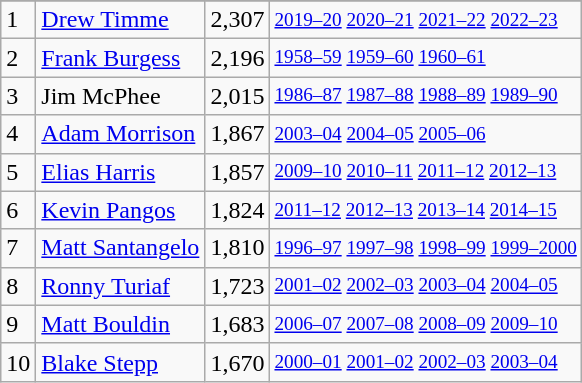<table class="wikitable">
<tr>
</tr>
<tr>
<td>1</td>
<td><a href='#'>Drew Timme</a></td>
<td>2,307</td>
<td style="font-size:80%;"><a href='#'>2019–20</a> <a href='#'>2020–21</a> <a href='#'>2021–22</a> <a href='#'>2022–23</a></td>
</tr>
<tr>
<td>2</td>
<td><a href='#'>Frank Burgess</a></td>
<td>2,196</td>
<td style="font-size:80%;"><a href='#'>1958–59</a> <a href='#'>1959–60</a> <a href='#'>1960–61</a></td>
</tr>
<tr>
<td>3</td>
<td>Jim McPhee</td>
<td>2,015</td>
<td style="font-size:80%;"><a href='#'>1986–87</a> <a href='#'>1987–88</a> <a href='#'>1988–89</a> <a href='#'>1989–90</a></td>
</tr>
<tr>
<td>4</td>
<td><a href='#'>Adam Morrison</a></td>
<td>1,867</td>
<td style="font-size:80%;"><a href='#'>2003–04</a> <a href='#'>2004–05</a> <a href='#'>2005–06</a></td>
</tr>
<tr>
<td>5</td>
<td><a href='#'>Elias Harris</a></td>
<td>1,857</td>
<td style="font-size:80%;"><a href='#'>2009–10</a> <a href='#'>2010–11</a> <a href='#'>2011–12</a> <a href='#'>2012–13</a></td>
</tr>
<tr>
<td>6</td>
<td><a href='#'>Kevin Pangos</a></td>
<td>1,824</td>
<td style="font-size:80%;"><a href='#'>2011–12</a> <a href='#'>2012–13</a> <a href='#'>2013–14</a> <a href='#'>2014–15</a></td>
</tr>
<tr>
<td>7</td>
<td><a href='#'>Matt Santangelo</a></td>
<td>1,810</td>
<td style="font-size:80%;"><a href='#'>1996–97</a> <a href='#'>1997–98</a> <a href='#'>1998–99</a> <a href='#'>1999–2000</a></td>
</tr>
<tr>
<td>8</td>
<td><a href='#'>Ronny Turiaf</a></td>
<td>1,723</td>
<td style="font-size:80%;"><a href='#'>2001–02</a> <a href='#'>2002–03</a> <a href='#'>2003–04</a> <a href='#'>2004–05</a></td>
</tr>
<tr>
<td>9</td>
<td><a href='#'>Matt Bouldin</a></td>
<td>1,683</td>
<td style="font-size:80%;"><a href='#'>2006–07</a> <a href='#'>2007–08</a> <a href='#'>2008–09</a> <a href='#'>2009–10</a></td>
</tr>
<tr>
<td>10</td>
<td><a href='#'>Blake Stepp</a></td>
<td>1,670</td>
<td style="font-size:80%;"><a href='#'>2000–01</a> <a href='#'>2001–02</a> <a href='#'>2002–03</a> <a href='#'>2003–04</a></td>
</tr>
</table>
